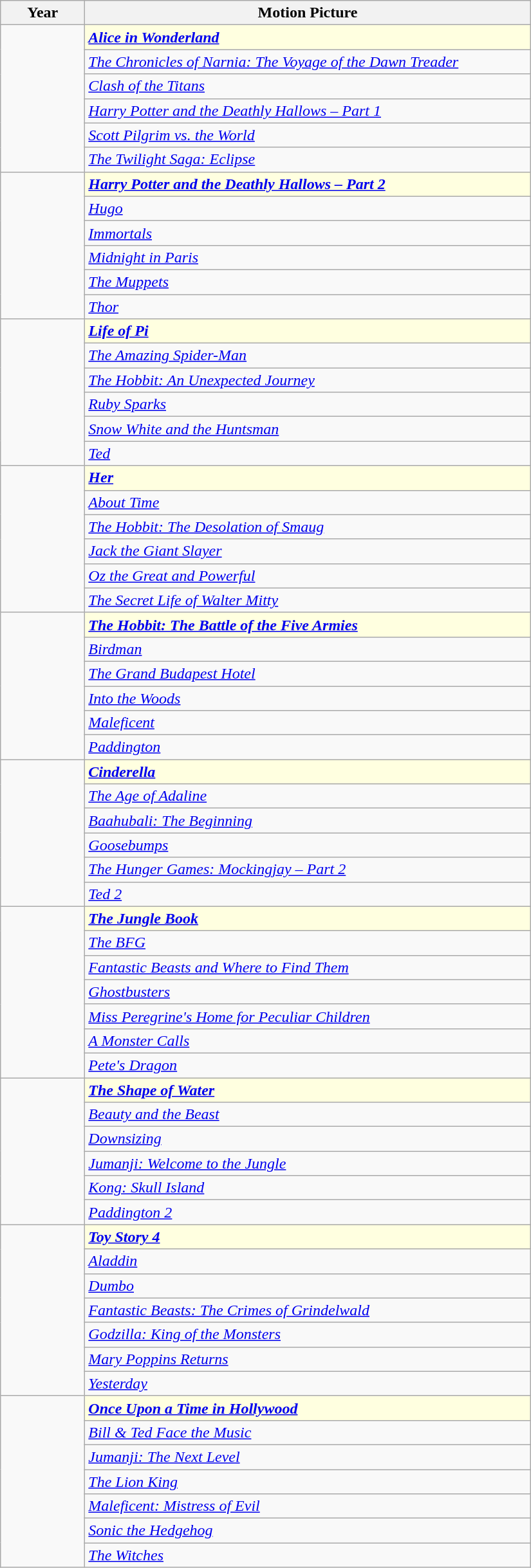<table class="wikitable" width="550px" border="1" cellpadding="5" cellspacing="0" align="centre">
<tr>
<th width="80px">Year</th>
<th>Motion Picture</th>
</tr>
<tr>
<td rowspan=6></td>
<td style="background:lightyellow"><strong><em><a href='#'>Alice in Wonderland</a></em></strong></td>
</tr>
<tr>
<td><em><a href='#'>The Chronicles of Narnia: The Voyage of the Dawn Treader</a></em></td>
</tr>
<tr>
<td><em><a href='#'>Clash of the Titans</a></em></td>
</tr>
<tr>
<td><em><a href='#'>Harry Potter and the Deathly Hallows – Part 1</a></em></td>
</tr>
<tr>
<td><em><a href='#'>Scott Pilgrim vs. the World</a></em></td>
</tr>
<tr>
<td><em><a href='#'>The Twilight Saga: Eclipse</a></em></td>
</tr>
<tr>
<td rowspan=6></td>
<td style="background:lightyellow"><strong><em><a href='#'>Harry Potter and the Deathly Hallows – Part 2</a></em></strong></td>
</tr>
<tr>
<td><em><a href='#'>Hugo</a></em></td>
</tr>
<tr>
<td><em><a href='#'>Immortals</a></em></td>
</tr>
<tr>
<td><em><a href='#'>Midnight in Paris</a></em></td>
</tr>
<tr>
<td><em><a href='#'>The Muppets</a></em></td>
</tr>
<tr>
<td><em><a href='#'>Thor</a></em></td>
</tr>
<tr>
<td rowspan=6></td>
<td style="background:lightyellow"><strong><em><a href='#'>Life of Pi</a></em></strong></td>
</tr>
<tr>
<td><em><a href='#'>The Amazing Spider-Man</a></em></td>
</tr>
<tr>
<td><em><a href='#'>The Hobbit: An Unexpected Journey</a></em></td>
</tr>
<tr>
<td><em><a href='#'>Ruby Sparks</a></em></td>
</tr>
<tr>
<td><em><a href='#'>Snow White and the Huntsman</a></em></td>
</tr>
<tr>
<td><em><a href='#'>Ted</a></em></td>
</tr>
<tr>
<td rowspan=6></td>
<td style="background:lightyellow"><strong><em><a href='#'>Her</a></em></strong></td>
</tr>
<tr>
<td><em><a href='#'>About Time</a></em></td>
</tr>
<tr>
<td><em><a href='#'>The Hobbit: The Desolation of Smaug</a></em></td>
</tr>
<tr>
<td><em><a href='#'>Jack the Giant Slayer</a></em></td>
</tr>
<tr>
<td><em><a href='#'>Oz the Great and Powerful</a></em></td>
</tr>
<tr>
<td><em><a href='#'>The Secret Life of Walter Mitty</a></em></td>
</tr>
<tr>
<td rowspan=6></td>
<td style="background:lightyellow"><strong><em><a href='#'>The Hobbit: The Battle of the Five Armies</a></em></strong></td>
</tr>
<tr>
<td><em><a href='#'>Birdman</a></em></td>
</tr>
<tr>
<td><em><a href='#'>The Grand Budapest Hotel</a></em></td>
</tr>
<tr>
<td><em><a href='#'>Into the Woods</a></em></td>
</tr>
<tr>
<td><em><a href='#'>Maleficent</a></em></td>
</tr>
<tr>
<td><em><a href='#'>Paddington</a></em></td>
</tr>
<tr>
<td rowspan=6></td>
<td style="background:lightyellow"><strong><em><a href='#'>Cinderella</a></em></strong></td>
</tr>
<tr>
<td><em><a href='#'>The Age of Adaline</a></em></td>
</tr>
<tr>
<td><em><a href='#'>Baahubali: The Beginning</a></em></td>
</tr>
<tr>
<td><em><a href='#'>Goosebumps</a></em></td>
</tr>
<tr>
<td><em><a href='#'>The Hunger Games: Mockingjay – Part 2</a></em></td>
</tr>
<tr>
<td><em><a href='#'>Ted 2</a></em></td>
</tr>
<tr>
<td rowspan=7></td>
<td style="background:lightyellow"><strong><em><a href='#'>The Jungle Book</a></em></strong></td>
</tr>
<tr>
<td><em><a href='#'>The BFG</a></em></td>
</tr>
<tr>
<td><em><a href='#'>Fantastic Beasts and Where to Find Them</a></em></td>
</tr>
<tr>
<td><em><a href='#'>Ghostbusters</a></em></td>
</tr>
<tr>
<td><em><a href='#'>Miss Peregrine's Home for Peculiar Children</a></em></td>
</tr>
<tr>
<td><em><a href='#'>A Monster Calls</a></em></td>
</tr>
<tr>
<td><em><a href='#'>Pete's Dragon</a></em></td>
</tr>
<tr>
<td rowspan=6></td>
<td style="background:lightyellow"><strong><em><a href='#'>The Shape of Water</a></em></strong></td>
</tr>
<tr>
<td><em><a href='#'>Beauty and the Beast</a></em></td>
</tr>
<tr>
<td><em><a href='#'>Downsizing</a></em></td>
</tr>
<tr>
<td><em><a href='#'>Jumanji: Welcome to the Jungle</a></em></td>
</tr>
<tr>
<td><em><a href='#'>Kong: Skull Island</a></em></td>
</tr>
<tr>
<td><em><a href='#'>Paddington 2</a></em></td>
</tr>
<tr>
<td rowspan="7"></td>
<td style="background:lightyellow"><strong><em><a href='#'>Toy Story 4</a></em></strong></td>
</tr>
<tr>
<td><em><a href='#'>Aladdin</a></em></td>
</tr>
<tr>
<td><em><a href='#'>Dumbo</a></em></td>
</tr>
<tr>
<td><em><a href='#'>Fantastic Beasts: The Crimes of Grindelwald</a></em></td>
</tr>
<tr>
<td><em><a href='#'>Godzilla: King of the Monsters</a></em></td>
</tr>
<tr>
<td><em><a href='#'>Mary Poppins Returns</a></em></td>
</tr>
<tr>
<td><em><a href='#'>Yesterday</a></em></td>
</tr>
<tr>
<td rowspan="7"></td>
<td style="background:lightyellow"><strong><em><a href='#'>Once Upon a Time in Hollywood</a></em></strong></td>
</tr>
<tr>
<td><em><a href='#'>Bill & Ted Face the Music</a></em></td>
</tr>
<tr>
<td><em><a href='#'>Jumanji: The Next Level</a></em></td>
</tr>
<tr>
<td><em><a href='#'>The Lion King</a></em></td>
</tr>
<tr>
<td><em><a href='#'>Maleficent: Mistress of Evil</a></em></td>
</tr>
<tr>
<td><em><a href='#'>Sonic the Hedgehog</a></em></td>
</tr>
<tr>
<td><em><a href='#'>The Witches</a></em></td>
</tr>
</table>
